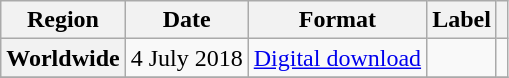<table class="wikitable plainrowheaders">
<tr>
<th scope="col">Region</th>
<th scope="col">Date</th>
<th scope="col">Format</th>
<th scope="col">Label</th>
<th scope="col"></th>
</tr>
<tr>
<th scope="row">Worldwide</th>
<td>4 July 2018</td>
<td><a href='#'>Digital download</a></td>
<td></td>
<td></td>
</tr>
<tr>
</tr>
</table>
